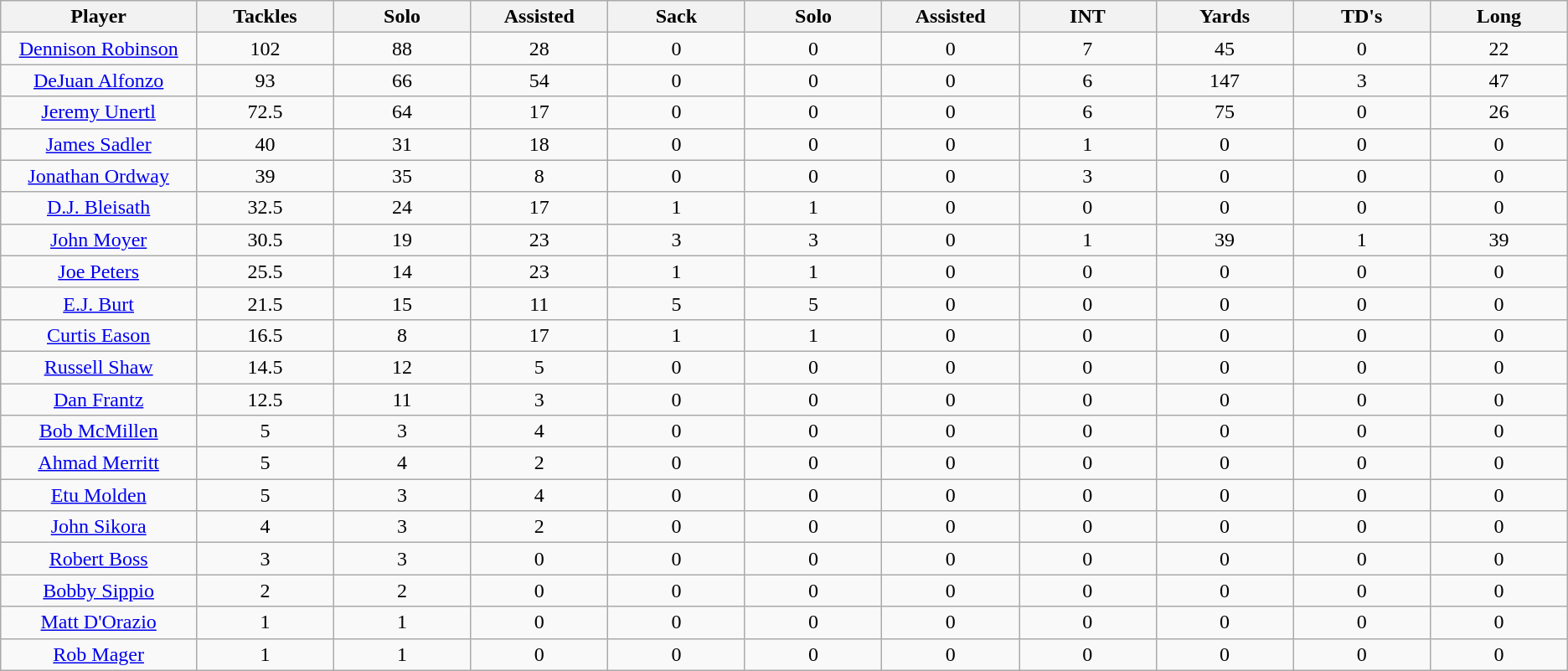<table class="wikitable sortable">
<tr>
<th bgcolor="#DDDDFF" width="10%">Player</th>
<th bgcolor="#DDDDFF" width="7%">Tackles</th>
<th bgcolor="#DDDDFF" width="7%">Solo</th>
<th bgcolor="#DDDDFF" width="7%">Assisted</th>
<th bgcolor="#DDDDFF" width="7%">Sack</th>
<th bgcolor="#DDDDFF" width="7%">Solo</th>
<th bgcolor="#DDDDFF" width="7%">Assisted</th>
<th bgcolor="#DDDDFF" width="7%">INT</th>
<th bgcolor="#DDDDFF" width="7%">Yards</th>
<th bgcolor="#DDDDFF" width="7%">TD's</th>
<th bgcolor="#DDDDFF" width="7%">Long</th>
</tr>
<tr align="center">
<td><a href='#'>Dennison Robinson</a></td>
<td>102</td>
<td>88</td>
<td>28</td>
<td>0</td>
<td>0</td>
<td>0</td>
<td>7</td>
<td>45</td>
<td>0</td>
<td>22</td>
</tr>
<tr align="center">
<td><a href='#'>DeJuan Alfonzo</a></td>
<td>93</td>
<td>66</td>
<td>54</td>
<td>0</td>
<td>0</td>
<td>0</td>
<td>6</td>
<td>147</td>
<td>3</td>
<td>47</td>
</tr>
<tr align="center">
<td><a href='#'>Jeremy Unertl</a></td>
<td>72.5</td>
<td>64</td>
<td>17</td>
<td>0</td>
<td>0</td>
<td>0</td>
<td>6</td>
<td>75</td>
<td>0</td>
<td>26</td>
</tr>
<tr align="center">
<td><a href='#'>James Sadler</a></td>
<td>40</td>
<td>31</td>
<td>18</td>
<td>0</td>
<td>0</td>
<td>0</td>
<td>1</td>
<td>0</td>
<td>0</td>
<td>0</td>
</tr>
<tr align="center">
<td><a href='#'>Jonathan Ordway</a></td>
<td>39</td>
<td>35</td>
<td>8</td>
<td>0</td>
<td>0</td>
<td>0</td>
<td>3</td>
<td>0</td>
<td>0</td>
<td>0</td>
</tr>
<tr align="center">
<td><a href='#'>D.J. Bleisath</a></td>
<td>32.5</td>
<td>24</td>
<td>17</td>
<td>1</td>
<td>1</td>
<td>0</td>
<td>0</td>
<td>0</td>
<td>0</td>
<td>0</td>
</tr>
<tr align="center">
<td><a href='#'>John Moyer</a></td>
<td>30.5</td>
<td>19</td>
<td>23</td>
<td>3</td>
<td>3</td>
<td>0</td>
<td>1</td>
<td>39</td>
<td>1</td>
<td>39</td>
</tr>
<tr align="center">
<td><a href='#'>Joe Peters</a></td>
<td>25.5</td>
<td>14</td>
<td>23</td>
<td>1</td>
<td>1</td>
<td>0</td>
<td>0</td>
<td>0</td>
<td>0</td>
<td>0</td>
</tr>
<tr align="center">
<td><a href='#'>E.J. Burt</a></td>
<td>21.5</td>
<td>15</td>
<td>11</td>
<td>5</td>
<td>5</td>
<td>0</td>
<td>0</td>
<td>0</td>
<td>0</td>
<td>0</td>
</tr>
<tr align="center">
<td><a href='#'>Curtis Eason</a></td>
<td>16.5</td>
<td>8</td>
<td>17</td>
<td>1</td>
<td>1</td>
<td>0</td>
<td>0</td>
<td>0</td>
<td>0</td>
<td>0</td>
</tr>
<tr align="center">
<td><a href='#'>Russell Shaw</a></td>
<td>14.5</td>
<td>12</td>
<td>5</td>
<td>0</td>
<td>0</td>
<td>0</td>
<td>0</td>
<td>0</td>
<td>0</td>
<td>0</td>
</tr>
<tr align="center">
<td><a href='#'>Dan Frantz</a></td>
<td>12.5</td>
<td>11</td>
<td>3</td>
<td>0</td>
<td>0</td>
<td>0</td>
<td>0</td>
<td>0</td>
<td>0</td>
<td>0</td>
</tr>
<tr align="center">
<td><a href='#'>Bob McMillen</a></td>
<td>5</td>
<td>3</td>
<td>4</td>
<td>0</td>
<td>0</td>
<td>0</td>
<td>0</td>
<td>0</td>
<td>0</td>
<td>0</td>
</tr>
<tr align="center">
<td><a href='#'>Ahmad Merritt</a></td>
<td>5</td>
<td>4</td>
<td>2</td>
<td>0</td>
<td>0</td>
<td>0</td>
<td>0</td>
<td>0</td>
<td>0</td>
<td>0</td>
</tr>
<tr align="center">
<td><a href='#'>Etu Molden</a></td>
<td>5</td>
<td>3</td>
<td>4</td>
<td>0</td>
<td>0</td>
<td>0</td>
<td>0</td>
<td>0</td>
<td>0</td>
<td>0</td>
</tr>
<tr align="center">
<td><a href='#'>John Sikora</a></td>
<td>4</td>
<td>3</td>
<td>2</td>
<td>0</td>
<td>0</td>
<td>0</td>
<td>0</td>
<td>0</td>
<td>0</td>
<td>0</td>
</tr>
<tr align="center">
<td><a href='#'>Robert Boss</a></td>
<td>3</td>
<td>3</td>
<td>0</td>
<td>0</td>
<td>0</td>
<td>0</td>
<td>0</td>
<td>0</td>
<td>0</td>
<td>0</td>
</tr>
<tr align="center">
<td><a href='#'>Bobby Sippio</a></td>
<td>2</td>
<td>2</td>
<td>0</td>
<td>0</td>
<td>0</td>
<td>0</td>
<td>0</td>
<td>0</td>
<td>0</td>
<td>0</td>
</tr>
<tr align="center">
<td><a href='#'>Matt D'Orazio</a></td>
<td>1</td>
<td>1</td>
<td>0</td>
<td>0</td>
<td>0</td>
<td>0</td>
<td>0</td>
<td>0</td>
<td>0</td>
<td>0</td>
</tr>
<tr align="center">
<td><a href='#'>Rob Mager</a></td>
<td>1</td>
<td>1</td>
<td>0</td>
<td>0</td>
<td>0</td>
<td>0</td>
<td>0</td>
<td>0</td>
<td>0</td>
<td>0</td>
</tr>
</table>
